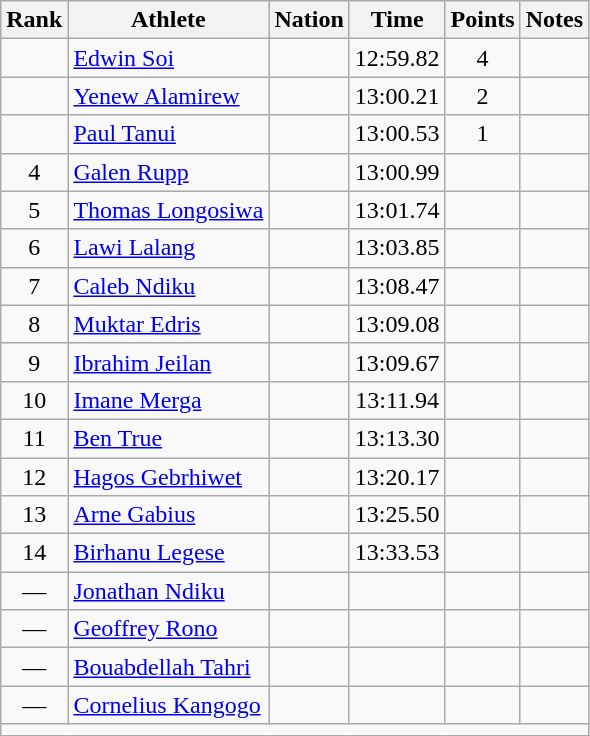<table class="wikitable mw-datatable sortable" style="text-align:center;">
<tr>
<th>Rank</th>
<th>Athlete</th>
<th>Nation</th>
<th>Time</th>
<th>Points</th>
<th>Notes</th>
</tr>
<tr>
<td></td>
<td align=left><a href='#'>Edwin Soi</a></td>
<td align=left></td>
<td>12:59.82</td>
<td>4</td>
<td></td>
</tr>
<tr>
<td></td>
<td align=left><a href='#'>Yenew Alamirew</a></td>
<td align=left></td>
<td>13:00.21</td>
<td>2</td>
<td></td>
</tr>
<tr>
<td></td>
<td align=left><a href='#'>Paul Tanui</a></td>
<td align=left></td>
<td>13:00.53</td>
<td>1</td>
<td></td>
</tr>
<tr>
<td>4</td>
<td align=left><a href='#'>Galen Rupp</a></td>
<td align=left></td>
<td>13:00.99</td>
<td></td>
<td></td>
</tr>
<tr>
<td>5</td>
<td align=left><a href='#'>Thomas Longosiwa</a></td>
<td align=left></td>
<td>13:01.74</td>
<td></td>
<td></td>
</tr>
<tr>
<td>6</td>
<td align=left><a href='#'>Lawi Lalang</a></td>
<td align=left></td>
<td>13:03.85</td>
<td></td>
<td></td>
</tr>
<tr>
<td>7</td>
<td align=left><a href='#'>Caleb Ndiku</a></td>
<td align=left></td>
<td>13:08.47</td>
<td></td>
<td></td>
</tr>
<tr>
<td>8</td>
<td align=left><a href='#'>Muktar Edris</a></td>
<td align=left></td>
<td>13:09.08</td>
<td></td>
<td></td>
</tr>
<tr>
<td>9</td>
<td align=left><a href='#'>Ibrahim Jeilan</a></td>
<td align=left></td>
<td>13:09.67</td>
<td></td>
<td></td>
</tr>
<tr>
<td>10</td>
<td align=left><a href='#'>Imane Merga</a></td>
<td align=left></td>
<td>13:11.94</td>
<td></td>
<td></td>
</tr>
<tr>
<td>11</td>
<td align=left><a href='#'>Ben True</a></td>
<td align=left></td>
<td>13:13.30</td>
<td></td>
<td></td>
</tr>
<tr>
<td>12</td>
<td align=left><a href='#'>Hagos Gebrhiwet</a></td>
<td align=left></td>
<td>13:20.17</td>
<td></td>
<td></td>
</tr>
<tr>
<td>13</td>
<td align=left><a href='#'>Arne Gabius</a></td>
<td align=left></td>
<td>13:25.50</td>
<td></td>
<td></td>
</tr>
<tr>
<td>14</td>
<td align=left><a href='#'>Birhanu Legese</a></td>
<td align=left></td>
<td>13:33.53</td>
<td></td>
<td></td>
</tr>
<tr>
<td>—</td>
<td align=left><a href='#'>Jonathan Ndiku</a></td>
<td align=left></td>
<td></td>
<td></td>
<td></td>
</tr>
<tr>
<td>—</td>
<td align=left><a href='#'>Geoffrey Rono</a></td>
<td align=left></td>
<td></td>
<td></td>
<td></td>
</tr>
<tr>
<td>—</td>
<td align=left><a href='#'>Bouabdellah Tahri</a></td>
<td align=left></td>
<td></td>
<td></td>
<td></td>
</tr>
<tr>
<td>—</td>
<td align=left><a href='#'>Cornelius Kangogo</a></td>
<td align=left></td>
<td></td>
<td></td>
<td></td>
</tr>
<tr class="sortbottom">
<td colspan=6></td>
</tr>
</table>
